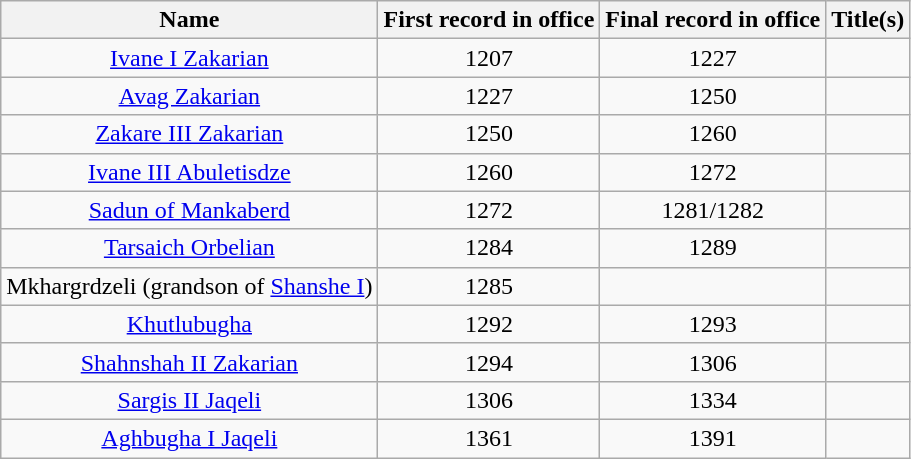<table class="wikitable" style="text-align:center;">
<tr>
<th>Name</th>
<th>First record in office</th>
<th>Final record in office</th>
<th>Title(s)</th>
</tr>
<tr>
<td><a href='#'>Ivane I Zakarian</a></td>
<td>1207</td>
<td>1227</td>
<td></td>
</tr>
<tr>
<td><a href='#'>Avag Zakarian</a></td>
<td>1227</td>
<td>1250</td>
<td></td>
</tr>
<tr>
<td><a href='#'>Zakare III Zakarian</a></td>
<td>1250</td>
<td>1260</td>
<td></td>
</tr>
<tr>
<td><a href='#'>Ivane III Abuletisdze</a></td>
<td>1260</td>
<td>1272</td>
<td></td>
</tr>
<tr>
<td><a href='#'>Sadun of Mankaberd</a></td>
<td>1272</td>
<td>1281/1282</td>
<td></td>
</tr>
<tr>
<td><a href='#'>Tarsaich Orbelian</a></td>
<td>1284</td>
<td>1289</td>
<td></td>
</tr>
<tr>
<td>Mkhargrdzeli (grandson of <a href='#'>Shanshe I</a>)</td>
<td>1285</td>
<td></td>
<td></td>
</tr>
<tr>
<td><a href='#'>Khutlubugha</a></td>
<td>1292</td>
<td>1293</td>
<td></td>
</tr>
<tr>
<td><a href='#'>Shahnshah II Zakarian</a></td>
<td>1294</td>
<td>1306</td>
<td></td>
</tr>
<tr>
<td><a href='#'>Sargis II Jaqeli</a></td>
<td>1306</td>
<td>1334</td>
<td></td>
</tr>
<tr>
<td><a href='#'>Aghbugha I Jaqeli</a></td>
<td>1361</td>
<td>1391</td>
<td></td>
</tr>
</table>
